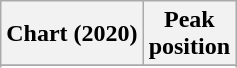<table class="wikitable sortable plainrowheaders" style="text-align:center">
<tr>
<th scope="col">Chart (2020)</th>
<th scope="col">Peak<br>position</th>
</tr>
<tr>
</tr>
<tr>
</tr>
<tr>
</tr>
<tr>
</tr>
</table>
